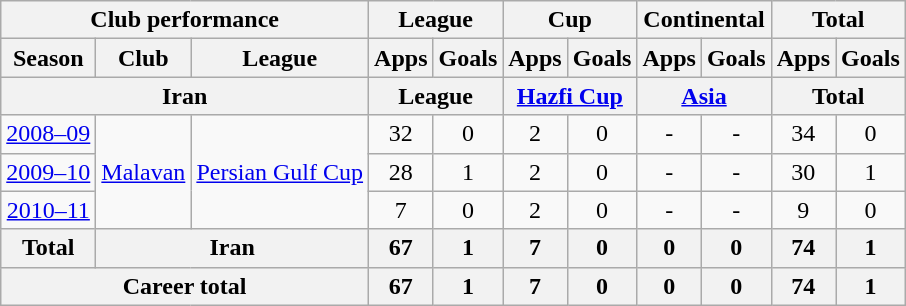<table class="wikitable" style="text-align:center">
<tr>
<th colspan=3>Club performance</th>
<th colspan=2>League</th>
<th colspan=2>Cup</th>
<th colspan=2>Continental</th>
<th colspan=2>Total</th>
</tr>
<tr>
<th>Season</th>
<th>Club</th>
<th>League</th>
<th>Apps</th>
<th>Goals</th>
<th>Apps</th>
<th>Goals</th>
<th>Apps</th>
<th>Goals</th>
<th>Apps</th>
<th>Goals</th>
</tr>
<tr>
<th colspan=3>Iran</th>
<th colspan=2>League</th>
<th colspan=2><a href='#'>Hazfi Cup</a></th>
<th colspan=2><a href='#'>Asia</a></th>
<th colspan=2>Total</th>
</tr>
<tr>
<td><a href='#'>2008–09</a></td>
<td rowspan="3"><a href='#'>Malavan</a></td>
<td rowspan="3"><a href='#'>Persian Gulf Cup</a></td>
<td>32</td>
<td>0</td>
<td>2</td>
<td>0</td>
<td>-</td>
<td>-</td>
<td>34</td>
<td>0</td>
</tr>
<tr>
<td><a href='#'>2009–10</a></td>
<td>28</td>
<td>1</td>
<td>2</td>
<td>0</td>
<td>-</td>
<td>-</td>
<td>30</td>
<td>1</td>
</tr>
<tr>
<td><a href='#'>2010–11</a></td>
<td>7</td>
<td>0</td>
<td>2</td>
<td>0</td>
<td>-</td>
<td>-</td>
<td>9</td>
<td>0</td>
</tr>
<tr>
<th rowspan=1>Total</th>
<th colspan=2>Iran</th>
<th>67</th>
<th>1</th>
<th>7</th>
<th>0</th>
<th>0</th>
<th>0</th>
<th>74</th>
<th>1</th>
</tr>
<tr>
<th colspan=3>Career total</th>
<th>67</th>
<th>1</th>
<th>7</th>
<th>0</th>
<th>0</th>
<th>0</th>
<th>74</th>
<th>1</th>
</tr>
</table>
